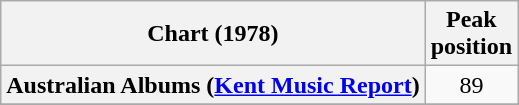<table class="wikitable sortable plainrowheaders">
<tr>
<th>Chart (1978)</th>
<th>Peak<br>position</th>
</tr>
<tr>
<th scope="row">Australian Albums (<a href='#'>Kent Music Report</a>)</th>
<td align="center">89</td>
</tr>
<tr>
</tr>
<tr>
</tr>
<tr>
</tr>
</table>
